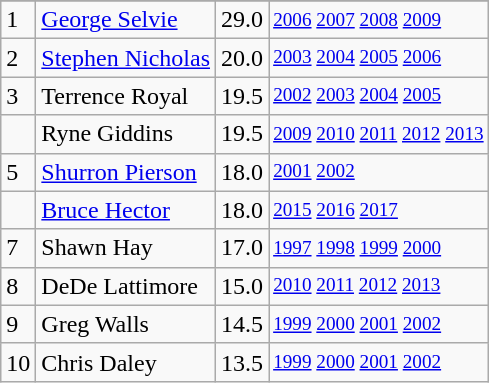<table class="wikitable">
<tr>
</tr>
<tr>
<td>1</td>
<td><a href='#'>George Selvie</a></td>
<td>29.0</td>
<td style="font-size:80%;"><a href='#'>2006</a> <a href='#'>2007</a> <a href='#'>2008</a> <a href='#'>2009</a></td>
</tr>
<tr>
<td>2</td>
<td><a href='#'>Stephen Nicholas</a></td>
<td>20.0</td>
<td style="font-size:80%;"><a href='#'>2003</a> <a href='#'>2004</a> <a href='#'>2005</a> <a href='#'>2006</a></td>
</tr>
<tr>
<td>3</td>
<td>Terrence Royal</td>
<td>19.5</td>
<td style="font-size:80%;"><a href='#'>2002</a> <a href='#'>2003</a> <a href='#'>2004</a> <a href='#'>2005</a></td>
</tr>
<tr>
<td></td>
<td>Ryne Giddins</td>
<td>19.5</td>
<td style="font-size:80%;"><a href='#'>2009</a> <a href='#'>2010</a> <a href='#'>2011</a> <a href='#'>2012</a> <a href='#'>2013</a></td>
</tr>
<tr>
<td>5</td>
<td><a href='#'>Shurron Pierson</a></td>
<td>18.0</td>
<td style="font-size:80%;"><a href='#'>2001</a> <a href='#'>2002</a></td>
</tr>
<tr>
<td></td>
<td><a href='#'>Bruce Hector</a></td>
<td>18.0</td>
<td style="font-size:80%;"><a href='#'>2015</a> <a href='#'>2016</a> <a href='#'>2017</a></td>
</tr>
<tr>
<td>7</td>
<td>Shawn Hay</td>
<td>17.0</td>
<td style="font-size:80%;"><a href='#'>1997</a> <a href='#'>1998</a> <a href='#'>1999</a> <a href='#'>2000</a></td>
</tr>
<tr>
<td>8</td>
<td>DeDe Lattimore</td>
<td>15.0</td>
<td style="font-size:80%;"><a href='#'>2010</a> <a href='#'>2011</a> <a href='#'>2012</a> <a href='#'>2013</a></td>
</tr>
<tr>
<td>9</td>
<td>Greg Walls</td>
<td>14.5</td>
<td style="font-size:80%;"><a href='#'>1999</a> <a href='#'>2000</a> <a href='#'>2001</a> <a href='#'>2002</a></td>
</tr>
<tr>
<td>10</td>
<td>Chris Daley</td>
<td>13.5</td>
<td style="font-size:80%;"><a href='#'>1999</a> <a href='#'>2000</a> <a href='#'>2001</a> <a href='#'>2002</a></td>
</tr>
</table>
